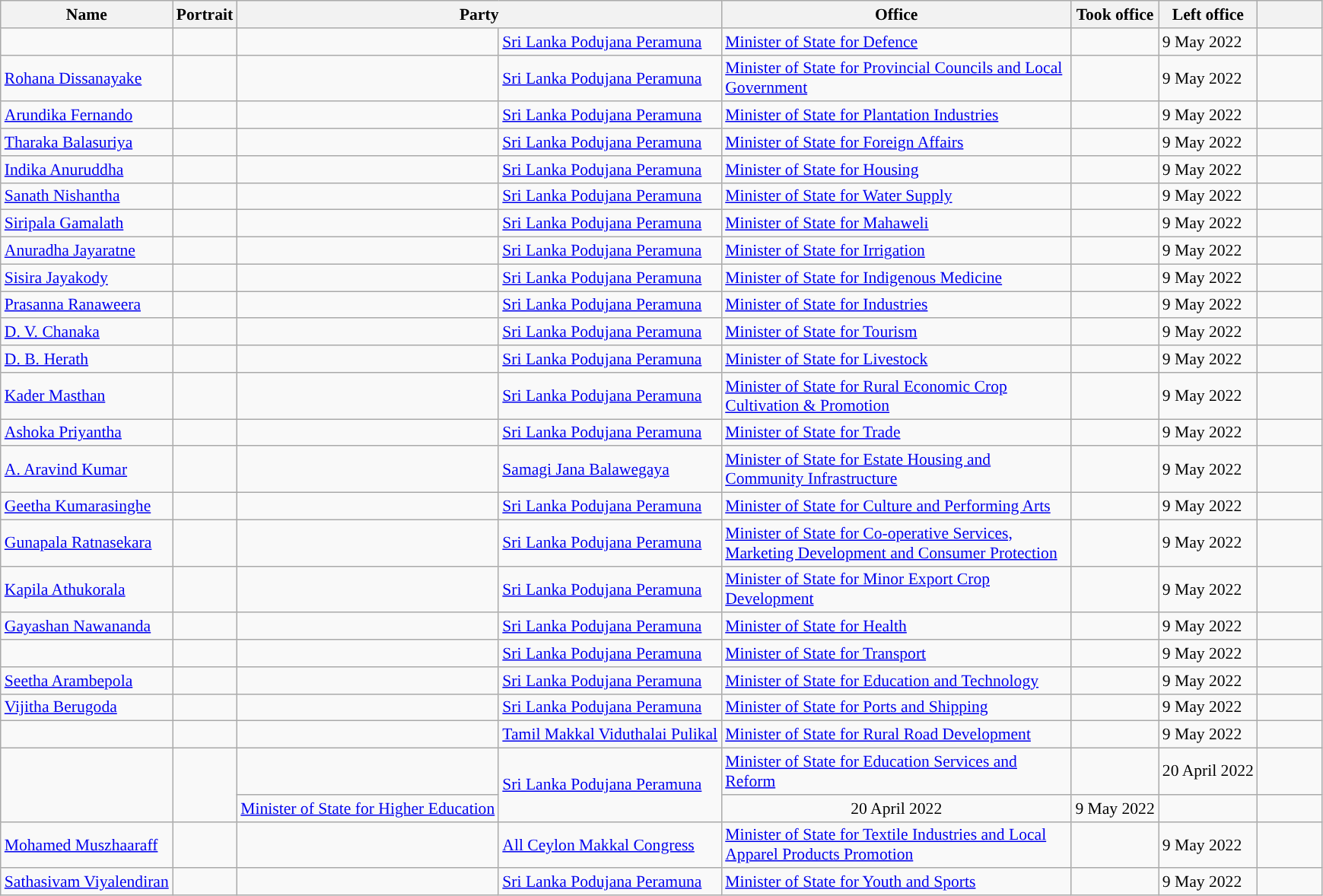<table class="wikitable plainrowheaders sortable" style="font-size:90%; text-align:left;">
<tr>
<th scope="col">Name</th>
<th scope="col" class="unsortable">Portrait</th>
<th colspan="2" scope="col">Party</th>
<th scope="col" width="300px">Office</th>
<th scope="col">Took office</th>
<th scope="col">Left office</th>
<th scope="col" width="50px" class="unsortable"></th>
</tr>
<tr>
<td></td>
<td align="center"></td>
<td style="background:"></td>
<td><a href='#'>Sri Lanka Podujana Peramuna</a></td>
<td><a href='#'>Minister of State for Defence</a></td>
<td align="center"></td>
<td>9 May 2022</td>
<td align="center"></td>
</tr>
<tr>
<td><a href='#'>Rohana Dissanayake</a></td>
<td align="center"></td>
<td style="background:"></td>
<td><a href='#'>Sri Lanka Podujana Peramuna</a></td>
<td><a href='#'>Minister of State for Provincial Councils and Local Government</a></td>
<td align="center"></td>
<td>9 May 2022</td>
<td align="center"></td>
</tr>
<tr>
<td><a href='#'>Arundika Fernando</a></td>
<td align="center"></td>
<td style="background:"></td>
<td><a href='#'>Sri Lanka Podujana Peramuna</a></td>
<td><a href='#'>Minister of State for Plantation Industries</a></td>
<td align="center"></td>
<td>9 May 2022</td>
<td align="center"></td>
</tr>
<tr>
<td><a href='#'>Tharaka Balasuriya</a></td>
<td align="center"></td>
<td style="background:"></td>
<td><a href='#'>Sri Lanka Podujana Peramuna</a></td>
<td><a href='#'>Minister of State for Foreign Affairs</a></td>
<td align="center"></td>
<td>9 May 2022</td>
<td align="center"></td>
</tr>
<tr>
<td><a href='#'>Indika Anuruddha</a></td>
<td align="center"></td>
<td style="background:"></td>
<td><a href='#'>Sri Lanka Podujana Peramuna</a></td>
<td><a href='#'>Minister of State for Housing</a></td>
<td align="center"></td>
<td>9 May 2022</td>
<td align="center"></td>
</tr>
<tr>
<td><a href='#'>Sanath Nishantha</a></td>
<td align="center"></td>
<td style="background:"></td>
<td><a href='#'>Sri Lanka Podujana Peramuna</a></td>
<td><a href='#'>Minister of State for Water Supply</a></td>
<td align="center"></td>
<td>9 May 2022</td>
<td align="center"></td>
</tr>
<tr>
<td><a href='#'>Siripala Gamalath</a></td>
<td align="center"></td>
<td style="background:"></td>
<td><a href='#'>Sri Lanka Podujana Peramuna</a></td>
<td><a href='#'>Minister of State for Mahaweli</a></td>
<td align="center"></td>
<td>9 May 2022</td>
<td align="center"></td>
</tr>
<tr>
<td><a href='#'>Anuradha Jayaratne</a></td>
<td align="center"></td>
<td style="background:"></td>
<td><a href='#'>Sri Lanka Podujana Peramuna</a></td>
<td><a href='#'>Minister of State for Irrigation</a></td>
<td align="center"></td>
<td>9 May 2022</td>
<td align="center"></td>
</tr>
<tr>
<td><a href='#'>Sisira Jayakody</a></td>
<td align="center"></td>
<td style="background:"></td>
<td><a href='#'>Sri Lanka Podujana Peramuna</a></td>
<td><a href='#'>Minister of State for Indigenous Medicine</a></td>
<td align="center"></td>
<td>9 May 2022</td>
<td align="center"></td>
</tr>
<tr>
<td><a href='#'>Prasanna Ranaweera</a></td>
<td align="center"></td>
<td style="background:"></td>
<td><a href='#'>Sri Lanka Podujana Peramuna</a></td>
<td><a href='#'>Minister of State for Industries</a></td>
<td align="center"></td>
<td>9 May 2022</td>
<td align="center"></td>
</tr>
<tr>
<td><a href='#'>D. V. Chanaka</a></td>
<td align="center"></td>
<td style="background:"></td>
<td><a href='#'>Sri Lanka Podujana Peramuna</a></td>
<td><a href='#'>Minister of State for Tourism</a></td>
<td align="center"></td>
<td>9 May 2022</td>
<td align="center"></td>
</tr>
<tr>
<td><a href='#'>D. B. Herath</a></td>
<td align="center"></td>
<td style="background:"></td>
<td><a href='#'>Sri Lanka Podujana Peramuna</a></td>
<td><a href='#'>Minister of State for Livestock</a></td>
<td align="center"></td>
<td>9 May 2022</td>
<td align="center"></td>
</tr>
<tr>
<td><a href='#'>Kader Masthan</a></td>
<td align="center"></td>
<td style="background:"></td>
<td><a href='#'>Sri Lanka Podujana Peramuna</a></td>
<td><a href='#'>Minister of State for Rural Economic Crop Cultivation & Promotion</a></td>
<td align="center"></td>
<td>9 May 2022</td>
<td align="center"></td>
</tr>
<tr>
<td><a href='#'>Ashoka Priyantha</a></td>
<td align="center"></td>
<td style="background:"></td>
<td><a href='#'>Sri Lanka Podujana Peramuna</a></td>
<td><a href='#'>Minister of State for Trade</a></td>
<td align="center"></td>
<td>9 May 2022</td>
<td align="center"></td>
</tr>
<tr>
<td><a href='#'>A. Aravind Kumar</a></td>
<td align="center"></td>
<td style="background:"></td>
<td><a href='#'>Samagi Jana Balawegaya</a></td>
<td><a href='#'>Minister of State for Estate Housing and Community Infrastructure</a></td>
<td align="center"></td>
<td>9 May 2022</td>
<td align="center"></td>
</tr>
<tr>
<td><a href='#'>Geetha Kumarasinghe</a></td>
<td align="center"></td>
<td style="background:"></td>
<td><a href='#'>Sri Lanka Podujana Peramuna</a></td>
<td><a href='#'>Minister of State for Culture and Performing Arts</a></td>
<td align="center"></td>
<td>9 May 2022</td>
<td align="center"></td>
</tr>
<tr>
<td><a href='#'>Gunapala Ratnasekara</a></td>
<td align="center"></td>
<td style="background:"></td>
<td><a href='#'>Sri Lanka Podujana Peramuna</a></td>
<td><a href='#'>Minister of State for Co-operative Services, Marketing Development and Consumer Protection</a></td>
<td align="center"></td>
<td>9 May 2022</td>
<td align="center"></td>
</tr>
<tr>
<td><a href='#'>Kapila Athukorala</a></td>
<td align="center"></td>
<td style="background:"></td>
<td><a href='#'>Sri Lanka Podujana Peramuna</a></td>
<td><a href='#'>Minister of State for Minor Export Crop Development</a></td>
<td align="center"></td>
<td>9 May 2022</td>
<td align="center"></td>
</tr>
<tr>
<td><a href='#'>Gayashan Nawananda</a></td>
<td align="center"></td>
<td style="background:"></td>
<td><a href='#'>Sri Lanka Podujana Peramuna</a></td>
<td><a href='#'>Minister of State for Health</a></td>
<td align="center"></td>
<td>9 May 2022</td>
<td align="center"></td>
</tr>
<tr>
<td></td>
<td align="center"></td>
<td style="background:"></td>
<td><a href='#'>Sri Lanka Podujana Peramuna</a></td>
<td><a href='#'>Minister of State for Transport</a></td>
<td align="center"></td>
<td>9 May 2022</td>
<td align="center"></td>
</tr>
<tr>
<td><a href='#'>Seetha Arambepola</a></td>
<td align="center"></td>
<td style="background:"></td>
<td><a href='#'>Sri Lanka Podujana Peramuna</a></td>
<td><a href='#'>Minister of State for Education and Technology</a></td>
<td align="center"></td>
<td>9 May 2022</td>
<td align="center"></td>
</tr>
<tr>
<td><a href='#'>Vijitha Berugoda</a></td>
<td align="center"></td>
<td style="background:"></td>
<td><a href='#'>Sri Lanka Podujana Peramuna</a></td>
<td><a href='#'>Minister of State for Ports and Shipping</a></td>
<td align="center"></td>
<td>9 May 2022</td>
<td align="center"></td>
</tr>
<tr>
<td></td>
<td align="center"></td>
<td style="background:"></td>
<td><a href='#'>Tamil Makkal Viduthalai Pulikal</a></td>
<td><a href='#'>Minister of State for Rural Road Development</a></td>
<td align="center"></td>
<td>9 May 2022</td>
<td align="center"></td>
</tr>
<tr>
<td rowspan="2"></td>
<td rowspan="2" align="center"></td>
<td style="background:"></td>
<td rowspan="2"><a href='#'>Sri Lanka Podujana Peramuna</a></td>
<td><a href='#'>Minister of State for Education Services and Reform</a></td>
<td align="center"></td>
<td>20 April 2022</td>
<td align="center"></td>
</tr>
<tr>
<td><a href='#'>Minister of State for Higher Education</a></td>
<td align="center">20 April 2022</td>
<td>9 May 2022</td>
<td align="center"></td>
</tr>
<tr>
<td><a href='#'>Mohamed Muszhaaraff</a></td>
<td align="center"></td>
<td style="background:"></td>
<td><a href='#'>All Ceylon Makkal Congress</a></td>
<td><a href='#'>Minister of State for Textile Industries and Local Apparel Products Promotion</a></td>
<td align="center"></td>
<td>9 May 2022</td>
<td align="center"></td>
</tr>
<tr>
<td><a href='#'>Sathasivam Viyalendiran</a></td>
<td></td>
<td style="background:"></td>
<td><a href='#'>Sri Lanka Podujana Peramuna</a></td>
<td><a href='#'>Minister of State for Youth and Sports</a></td>
<td align="center"></td>
<td>9 May 2022</td>
<td align="center"></td>
</tr>
</table>
